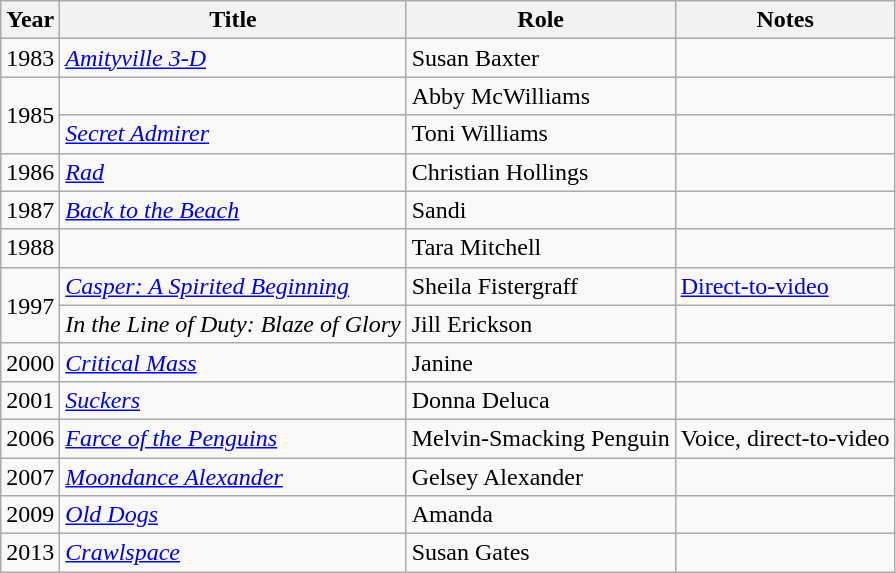<table class="wikitable sortable">
<tr>
<th>Year</th>
<th>Title</th>
<th>Role</th>
<th class="unsortable">Notes</th>
</tr>
<tr>
<td>1983</td>
<td><em><a href='#'>Amityville 3-D</a></em></td>
<td>Susan Baxter</td>
<td></td>
</tr>
<tr>
<td rowspan=2>1985</td>
<td><em></em></td>
<td>Abby McWilliams</td>
<td></td>
</tr>
<tr>
<td><em><a href='#'>Secret Admirer</a></em></td>
<td>Toni Williams</td>
<td></td>
</tr>
<tr>
<td>1986</td>
<td><em><a href='#'>Rad</a></em></td>
<td>Christian Hollings</td>
<td></td>
</tr>
<tr>
<td>1987</td>
<td><em><a href='#'>Back to the Beach</a></em></td>
<td>Sandi</td>
<td></td>
</tr>
<tr>
<td>1988</td>
<td><em></em></td>
<td>Tara Mitchell</td>
<td></td>
</tr>
<tr>
<td rowspan=2>1997</td>
<td><em><a href='#'>Casper: A Spirited Beginning</a></em></td>
<td>Sheila Fistergraff</td>
<td><a href='#'>Direct-to-video</a></td>
</tr>
<tr>
<td><em>In the Line of Duty: Blaze of Glory</em></td>
<td>Jill Erickson</td>
<td></td>
</tr>
<tr>
<td>2000</td>
<td><em><a href='#'>Critical Mass</a></em></td>
<td>Janine</td>
<td></td>
</tr>
<tr>
<td>2001</td>
<td><em><a href='#'>Suckers</a></em></td>
<td>Donna Deluca</td>
<td></td>
</tr>
<tr>
<td>2006</td>
<td><em><a href='#'>Farce of the Penguins</a></em></td>
<td>Melvin-Smacking Penguin</td>
<td>Voice, direct-to-video</td>
</tr>
<tr>
<td>2007</td>
<td><em><a href='#'>Moondance Alexander</a></em></td>
<td>Gelsey Alexander</td>
<td></td>
</tr>
<tr>
<td>2009</td>
<td><em><a href='#'>Old Dogs</a></em></td>
<td>Amanda</td>
<td></td>
</tr>
<tr>
<td>2013</td>
<td><em><a href='#'>Crawlspace</a></em></td>
<td>Susan Gates</td>
<td></td>
</tr>
</table>
